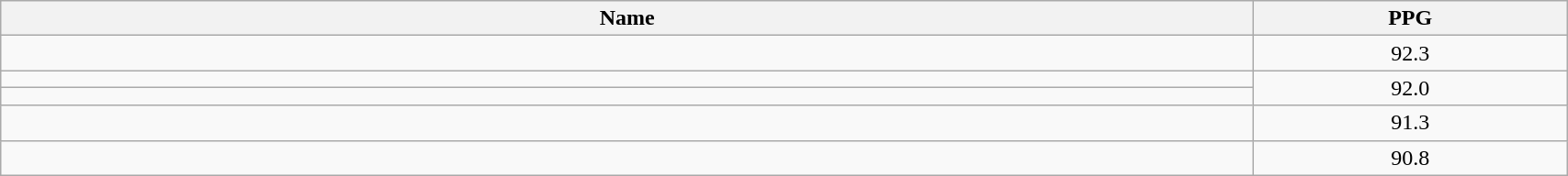<table class=wikitable width="90%">
<tr>
<th width="80%">Name</th>
<th width="20%">PPG</th>
</tr>
<tr>
<td></td>
<td align=center>92.3</td>
</tr>
<tr>
<td></td>
<td align=center rowspan=2>92.0</td>
</tr>
<tr>
<td></td>
</tr>
<tr>
<td></td>
<td align=center>91.3</td>
</tr>
<tr>
<td></td>
<td align=center>90.8</td>
</tr>
</table>
